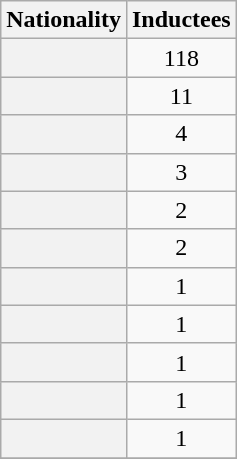<table class="sortable wikitable plainrowheaders" style="text-align:center">
<tr>
<th scope=col>Nationality</th>
<th scope=col data-sort-type=number>Inductees</th>
</tr>
<tr>
<th scope="row"></th>
<td>118</td>
</tr>
<tr>
<th scope="row"></th>
<td>11</td>
</tr>
<tr>
<th scope="row"></th>
<td>4</td>
</tr>
<tr>
<th scope="row"></th>
<td>3</td>
</tr>
<tr>
<th scope="row"></th>
<td>2</td>
</tr>
<tr>
<th scope="row"></th>
<td>2</td>
</tr>
<tr>
<th scope="row"></th>
<td>1</td>
</tr>
<tr>
<th scope="row"></th>
<td>1</td>
</tr>
<tr>
<th scope="row"></th>
<td>1</td>
</tr>
<tr>
<th scope="row"></th>
<td>1</td>
</tr>
<tr>
<th scope="row"></th>
<td>1</td>
</tr>
<tr>
</tr>
</table>
